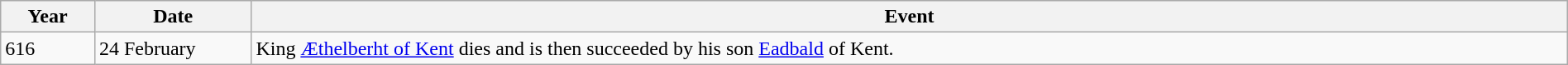<table class="wikitable" width="100%">
<tr>
<th style="width:6%">Year</th>
<th style="width:10%">Date</th>
<th>Event</th>
</tr>
<tr>
<td>616</td>
<td>24 February</td>
<td>King <a href='#'>Æthelberht of Kent</a> dies and is then succeeded by his son <a href='#'>Eadbald</a> of Kent.</td>
</tr>
</table>
